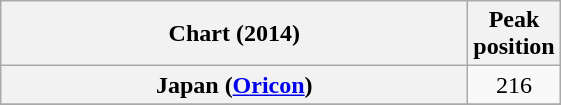<table class="wikitable sortable plainrowheaders">
<tr>
<th scope="col" style="width:19em;">Chart (2014)</th>
<th scope="col">Peak<br>position</th>
</tr>
<tr>
<th scope="row">Japan (<a href='#'>Oricon</a>)</th>
<td style="text-align:center;">216</td>
</tr>
<tr>
</tr>
</table>
